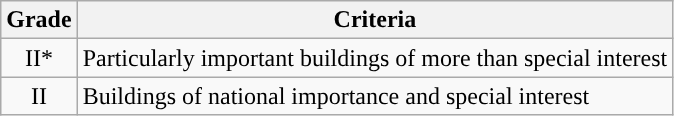<table class="wikitable">
<tr>
<th>Grade</th>
<th>Criteria</th>
</tr>
<tr>
<td align="center" >II*</td>
<td>Particularly important buildings of more than special interest</td>
</tr>
<tr>
<td align="center" >II</td>
<td>Buildings of national importance and special interest</td>
</tr>
</table>
